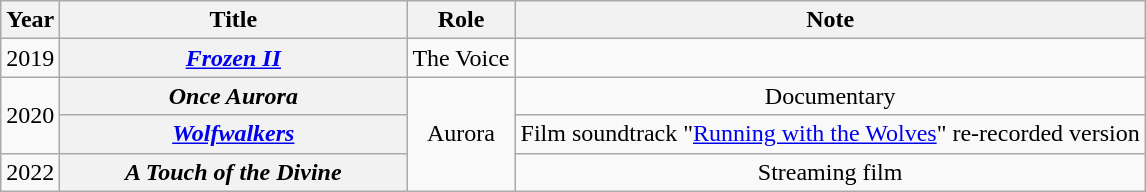<table class="wikitable plainrowheaders" style="text-align:center;" border="1">
<tr>
<th scope="col">Year</th>
<th scope="col" style="width:14em;">Title</th>
<th scope="col">Role</th>
<th scope="col">Note</th>
</tr>
<tr>
<td>2019</td>
<th scope="row"><em><a href='#'>Frozen II</a></em></th>
<td>The Voice</td>
<td></td>
</tr>
<tr>
<td rowspan="2">2020</td>
<th scope="row"><em>Once Aurora</em></th>
<td rowspan="3">Aurora</td>
<td>Documentary</td>
</tr>
<tr>
<th scope="row"><em><a href='#'>Wolfwalkers</a></em></th>
<td>Film soundtrack "<a href='#'>Running with the Wolves</a>" re-recorded version</td>
</tr>
<tr>
<td>2022</td>
<th scope="row"><em>A Touch of the Divine</em></th>
<td>Streaming film</td>
</tr>
</table>
